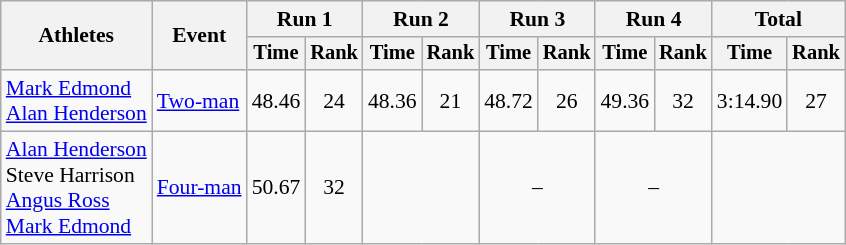<table class="wikitable" style="font-size:90%;text-align:center;">
<tr>
<th rowspan="2">Athletes</th>
<th rowspan="2">Event</th>
<th colspan="2">Run 1</th>
<th colspan="2">Run 2</th>
<th colspan="2">Run 3</th>
<th colspan="2">Run 4</th>
<th colspan="2">Total</th>
</tr>
<tr style="font-size:95%">
<th>Time</th>
<th>Rank</th>
<th>Time</th>
<th>Rank</th>
<th>Time</th>
<th>Rank</th>
<th>Time</th>
<th>Rank</th>
<th>Time</th>
<th>Rank</th>
</tr>
<tr>
<td style="text-align:left;"><a href='#'>Mark Edmond</a><br><a href='#'>Alan Henderson</a></td>
<td style="text-align:left;"><a href='#'>Two-man</a></td>
<td>48.46</td>
<td>24</td>
<td>48.36</td>
<td>21</td>
<td>48.72</td>
<td>26</td>
<td>49.36</td>
<td>32</td>
<td>3:14.90</td>
<td>27</td>
</tr>
<tr>
<td style="text-align:left;"><a href='#'>Alan Henderson</a><br>Steve Harrison<br><a href='#'>Angus Ross</a><br><a href='#'>Mark Edmond</a></td>
<td style="text-align:left;"><a href='#'>Four-man</a></td>
<td>50.67</td>
<td>32</td>
<td colspan="2"></td>
<td colspan="2">–</td>
<td colspan="2">–</td>
<td colspan="2"></td>
</tr>
</table>
